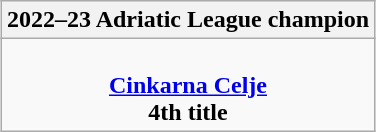<table class=wikitable style="text-align:center; margin:auto">
<tr>
<th>2022–23 Adriatic League champion</th>
</tr>
<tr>
<td><br><strong><a href='#'>Cinkarna Celje</a></strong><br><strong>4th title</strong></td>
</tr>
</table>
